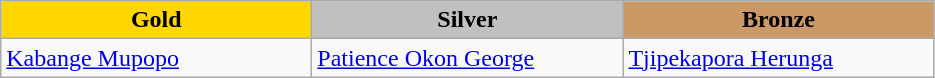<table class="wikitable" style="text-align:left">
<tr align="center">
<td width=200 bgcolor=gold><strong>Gold</strong></td>
<td width=200 bgcolor=silver><strong>Silver</strong></td>
<td width=200 bgcolor=CC9966><strong>Bronze</strong></td>
</tr>
<tr>
<td><a href='#'>Kabange Mupopo</a><br><em></em></td>
<td><a href='#'>Patience Okon George</a><br><em></em></td>
<td><a href='#'>Tjipekapora Herunga</a><br><em></em></td>
</tr>
</table>
